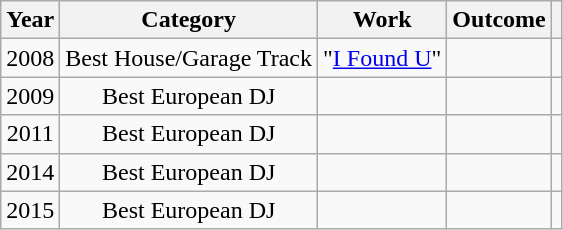<table class="wikitable plainrowheaders" style="text-align:center;">
<tr>
<th>Year</th>
<th>Category</th>
<th>Work</th>
<th>Outcome</th>
<th></th>
</tr>
<tr>
<td>2008</td>
<td>Best House/Garage Track</td>
<td>"<a href='#'>I Found U</a>"</td>
<td></td>
<td></td>
</tr>
<tr>
<td>2009</td>
<td>Best European DJ</td>
<td></td>
<td></td>
<td></td>
</tr>
<tr>
<td>2011</td>
<td>Best European DJ</td>
<td></td>
<td></td>
<td></td>
</tr>
<tr>
<td>2014</td>
<td>Best European DJ</td>
<td></td>
<td></td>
<td></td>
</tr>
<tr>
<td>2015</td>
<td>Best European DJ</td>
<td></td>
<td></td>
<td></td>
</tr>
</table>
